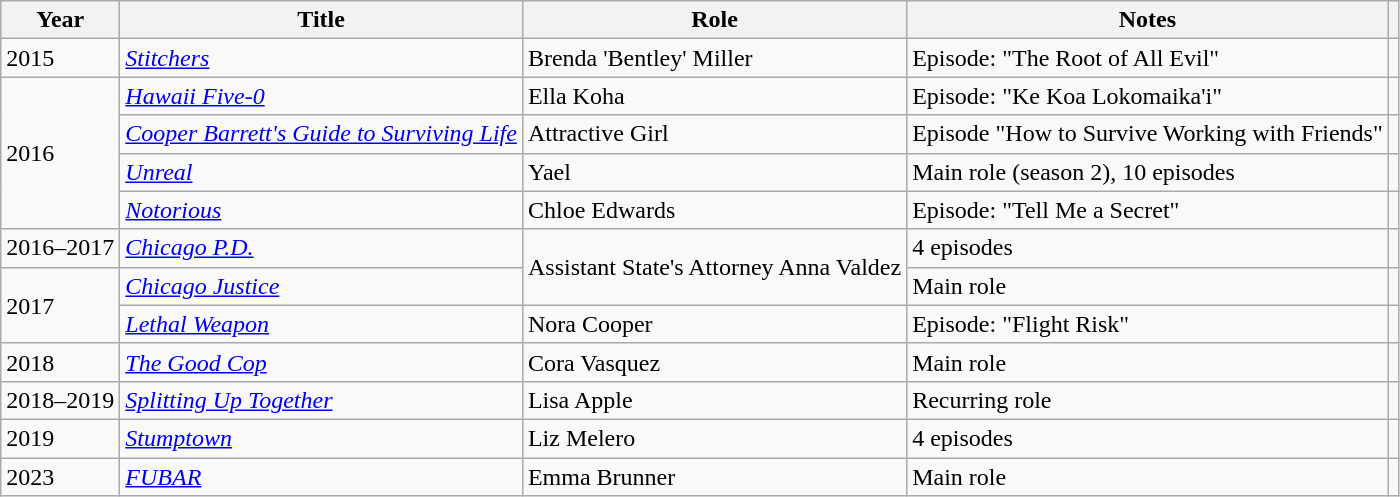<table class="wikitable sortable">
<tr>
<th>Year</th>
<th>Title</th>
<th>Role</th>
<th class="unsortable">Notes</th>
<th class="unsortable"></th>
</tr>
<tr>
<td>2015</td>
<td><em><a href='#'>Stitchers</a></em></td>
<td>Brenda 'Bentley' Miller</td>
<td>Episode: "The Root of All Evil"</td>
<td></td>
</tr>
<tr>
<td rowspan=4>2016</td>
<td><em><a href='#'>Hawaii Five-0</a></em></td>
<td>Ella Koha</td>
<td>Episode: "Ke Koa Lokomaika'i"</td>
<td></td>
</tr>
<tr>
<td><em><a href='#'>Cooper Barrett's Guide to Surviving Life</a></em></td>
<td>Attractive Girl</td>
<td>Episode "How to Survive Working with Friends"</td>
<td></td>
</tr>
<tr>
<td><em><a href='#'>Unreal</a></em></td>
<td>Yael</td>
<td>Main role (season 2), 10 episodes</td>
<td></td>
</tr>
<tr>
<td><em><a href='#'>Notorious</a></em></td>
<td>Chloe Edwards</td>
<td>Episode: "Tell Me a Secret"</td>
<td></td>
</tr>
<tr>
<td>2016–2017</td>
<td><em><a href='#'>Chicago P.D.</a></em></td>
<td rowspan=2>Assistant State's Attorney Anna Valdez</td>
<td>4 episodes</td>
<td></td>
</tr>
<tr>
<td rowspan=2>2017</td>
<td><em><a href='#'>Chicago Justice</a></em></td>
<td>Main role</td>
<td></td>
</tr>
<tr>
<td><em><a href='#'>Lethal Weapon</a></em></td>
<td>Nora Cooper</td>
<td>Episode: "Flight Risk"</td>
<td></td>
</tr>
<tr>
<td>2018</td>
<td><em><a href='#'>The Good Cop</a></em></td>
<td>Cora Vasquez</td>
<td>Main role</td>
<td></td>
</tr>
<tr>
<td>2018–2019</td>
<td><em><a href='#'>Splitting Up Together</a></em></td>
<td>Lisa Apple</td>
<td>Recurring role</td>
<td></td>
</tr>
<tr>
<td>2019</td>
<td><em><a href='#'>Stumptown</a></em></td>
<td>Liz Melero</td>
<td>4 episodes</td>
<td></td>
</tr>
<tr>
<td>2023</td>
<td><em><a href='#'>FUBAR</a></em></td>
<td>Emma Brunner</td>
<td>Main role</td>
<td></td>
</tr>
</table>
